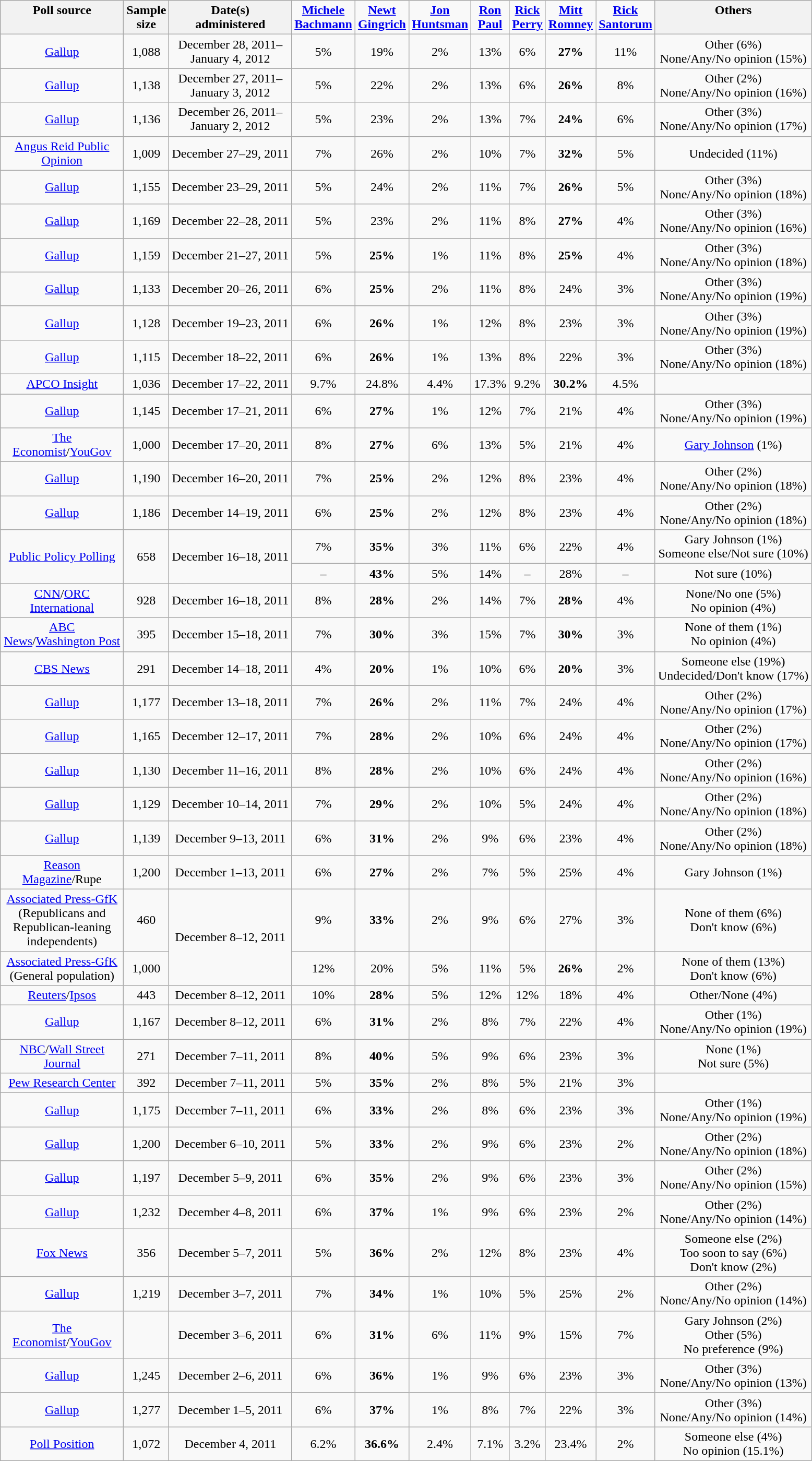<table class="wikitable" style="text-align:center">
<tr valign=top>
<th style="width:150px;">Poll source</th>
<th>Sample<br>size</th>
<th>Date(s)<br> administered</th>
<td><strong><a href='#'>Michele<br> Bachmann</a></strong></td>
<td><strong><a href='#'>Newt<br> Gingrich</a></strong></td>
<td><strong><a href='#'>Jon<br>Huntsman</a></strong></td>
<td><strong><a href='#'>Ron<br> Paul</a></strong></td>
<td><strong><a href='#'>Rick<br> Perry</a></strong></td>
<td><strong><a href='#'>Mitt<br> Romney</a></strong></td>
<td><strong><a href='#'>Rick<br> Santorum</a></strong></td>
<th>Others</th>
</tr>
<tr>
<td><a href='#'>Gallup</a></td>
<td>1,088</td>
<td>December 28, 2011–<br>January 4, 2012</td>
<td>5%</td>
<td>19%</td>
<td>2%</td>
<td>13%</td>
<td>6%</td>
<td><strong>27%</strong></td>
<td>11%</td>
<td>Other (6%)<br>None/Any/No opinion (15%)</td>
</tr>
<tr>
<td><a href='#'>Gallup</a></td>
<td>1,138</td>
<td>December 27, 2011–<br>January 3, 2012</td>
<td>5%</td>
<td>22%</td>
<td>2%</td>
<td>13%</td>
<td>6%</td>
<td><strong>26%</strong></td>
<td>8%</td>
<td>Other (2%)<br>None/Any/No opinion (16%)</td>
</tr>
<tr>
<td><a href='#'>Gallup</a></td>
<td>1,136</td>
<td>December 26, 2011–<br>January 2, 2012</td>
<td>5%</td>
<td>23%</td>
<td>2%</td>
<td>13%</td>
<td>7%</td>
<td><strong>24%</strong></td>
<td>6%</td>
<td>Other (3%)<br>None/Any/No opinion (17%)</td>
</tr>
<tr>
<td><a href='#'>Angus Reid Public Opinion</a></td>
<td>1,009</td>
<td>December 27–29, 2011</td>
<td>7%</td>
<td>26%</td>
<td>2%</td>
<td>10%</td>
<td>7%</td>
<td><strong>32%</strong></td>
<td>5%</td>
<td>Undecided (11%)</td>
</tr>
<tr>
<td><a href='#'>Gallup</a></td>
<td>1,155</td>
<td>December 23–29, 2011</td>
<td>5%</td>
<td>24%</td>
<td>2%</td>
<td>11%</td>
<td>7%</td>
<td><strong>26%</strong></td>
<td>5%</td>
<td>Other (3%)<br>None/Any/No opinion (18%)</td>
</tr>
<tr>
<td><a href='#'>Gallup</a></td>
<td>1,169</td>
<td>December 22–28, 2011</td>
<td>5%</td>
<td>23%</td>
<td>2%</td>
<td>11%</td>
<td>8%</td>
<td><strong>27%</strong></td>
<td>4%</td>
<td>Other (3%)<br>None/Any/No opinion (16%)</td>
</tr>
<tr>
<td><a href='#'>Gallup</a></td>
<td>1,159</td>
<td>December 21–27, 2011</td>
<td>5%</td>
<td><strong>25%</strong></td>
<td>1%</td>
<td>11%</td>
<td>8%</td>
<td><strong>25%</strong></td>
<td>4%</td>
<td>Other (3%)<br>None/Any/No opinion (18%)</td>
</tr>
<tr>
<td><a href='#'>Gallup</a></td>
<td>1,133</td>
<td>December 20–26, 2011</td>
<td>6%</td>
<td><strong>25%</strong></td>
<td>2%</td>
<td>11%</td>
<td>8%</td>
<td>24%</td>
<td>3%</td>
<td>Other (3%)<br>None/Any/No opinion (19%)</td>
</tr>
<tr>
<td><a href='#'>Gallup</a></td>
<td>1,128</td>
<td>December 19–23, 2011</td>
<td>6%</td>
<td><strong>26%</strong></td>
<td>1%</td>
<td>12%</td>
<td>8%</td>
<td>23%</td>
<td>3%</td>
<td>Other (3%)<br>None/Any/No opinion (19%)</td>
</tr>
<tr>
<td><a href='#'>Gallup</a></td>
<td>1,115</td>
<td>December 18–22, 2011</td>
<td>6%</td>
<td><strong>26%</strong></td>
<td>1%</td>
<td>13%</td>
<td>8%</td>
<td>22%</td>
<td>3%</td>
<td>Other (3%)<br>None/Any/No opinion (18%)</td>
</tr>
<tr>
<td><a href='#'>APCO Insight</a></td>
<td>1,036</td>
<td>December 17–22, 2011</td>
<td>9.7%</td>
<td>24.8%</td>
<td>4.4%</td>
<td>17.3%</td>
<td>9.2%</td>
<td><strong>30.2%</strong></td>
<td>4.5%</td>
<td></td>
</tr>
<tr>
<td><a href='#'>Gallup</a></td>
<td>1,145</td>
<td>December 17–21, 2011</td>
<td>6%</td>
<td><strong>27%</strong></td>
<td>1%</td>
<td>12%</td>
<td>7%</td>
<td>21%</td>
<td>4%</td>
<td>Other (3%)<br>None/Any/No opinion (19%)</td>
</tr>
<tr>
<td><a href='#'>The Economist</a>/<a href='#'>YouGov</a></td>
<td>1,000</td>
<td>December 17–20, 2011</td>
<td>8%</td>
<td><strong>27%</strong></td>
<td>6%</td>
<td>13%</td>
<td>5%</td>
<td>21%</td>
<td>4%</td>
<td><a href='#'>Gary Johnson</a> (1%)</td>
</tr>
<tr>
<td><a href='#'>Gallup</a></td>
<td>1,190</td>
<td>December 16–20, 2011</td>
<td>7%</td>
<td><strong>25%</strong></td>
<td>2%</td>
<td>12%</td>
<td>8%</td>
<td>23%</td>
<td>4%</td>
<td>Other (2%)<br>None/Any/No opinion (18%)</td>
</tr>
<tr>
<td><a href='#'>Gallup</a></td>
<td>1,186</td>
<td>December 14–19, 2011</td>
<td>6%</td>
<td><strong>25%</strong></td>
<td>2%</td>
<td>12%</td>
<td>8%</td>
<td>23%</td>
<td>4%</td>
<td>Other (2%)<br>None/Any/No opinion (18%)</td>
</tr>
<tr>
<td rowspan=2><a href='#'>Public Policy Polling</a></td>
<td rowspan=2>658</td>
<td rowspan=2>December 16–18, 2011</td>
<td>7%</td>
<td><strong>35%</strong></td>
<td>3%</td>
<td>11%</td>
<td>6%</td>
<td>22%</td>
<td>4%</td>
<td>Gary Johnson (1%)<br>Someone else/Not sure (10%)</td>
</tr>
<tr>
<td>–</td>
<td><strong>43%</strong></td>
<td>5%</td>
<td>14%</td>
<td>–</td>
<td>28%</td>
<td>–</td>
<td>Not sure (10%)</td>
</tr>
<tr>
<td><a href='#'>CNN</a>/<a href='#'>ORC International</a></td>
<td>928</td>
<td>December 16–18, 2011</td>
<td>8%</td>
<td><strong>28%</strong></td>
<td>2%</td>
<td>14%</td>
<td>7%</td>
<td><strong>28%</strong></td>
<td>4%</td>
<td>None/No one (5%)<br>No opinion (4%)</td>
</tr>
<tr>
<td><a href='#'>ABC News</a>/<a href='#'>Washington Post</a></td>
<td>395</td>
<td>December 15–18, 2011</td>
<td>7%</td>
<td><strong>30%</strong></td>
<td>3%</td>
<td>15%</td>
<td>7%</td>
<td><strong>30%</strong></td>
<td>3%</td>
<td>None of them (1%)<br>No opinion (4%)</td>
</tr>
<tr>
<td><a href='#'>CBS News</a></td>
<td>291</td>
<td>December 14–18, 2011</td>
<td>4%</td>
<td><strong>20%</strong></td>
<td>1%</td>
<td>10%</td>
<td>6%</td>
<td><strong>20%</strong></td>
<td>3%</td>
<td>Someone else (19%)<br>Undecided/Don't know (17%)</td>
</tr>
<tr>
<td><a href='#'>Gallup</a></td>
<td>1,177</td>
<td>December 13–18, 2011</td>
<td>7%</td>
<td><strong>26%</strong></td>
<td>2%</td>
<td>11%</td>
<td>7%</td>
<td>24%</td>
<td>4%</td>
<td>Other (2%)<br>None/Any/No opinion (17%)</td>
</tr>
<tr>
<td><a href='#'>Gallup</a></td>
<td>1,165</td>
<td>December 12–17, 2011</td>
<td>7%</td>
<td><strong>28%</strong></td>
<td>2%</td>
<td>10%</td>
<td>6%</td>
<td>24%</td>
<td>4%</td>
<td>Other (2%)<br>None/Any/No opinion (17%)</td>
</tr>
<tr>
<td><a href='#'>Gallup</a></td>
<td>1,130</td>
<td>December 11–16, 2011</td>
<td>8%</td>
<td><strong>28%</strong></td>
<td>2%</td>
<td>10%</td>
<td>6%</td>
<td>24%</td>
<td>4%</td>
<td>Other (2%)<br>None/Any/No opinion (16%)</td>
</tr>
<tr>
<td><a href='#'>Gallup</a></td>
<td>1,129</td>
<td>December 10–14, 2011</td>
<td>7%</td>
<td><strong>29%</strong></td>
<td>2%</td>
<td>10%</td>
<td>5%</td>
<td>24%</td>
<td>4%</td>
<td>Other (2%)<br>None/Any/No opinion (18%)</td>
</tr>
<tr>
<td><a href='#'>Gallup</a></td>
<td>1,139</td>
<td>December 9–13, 2011</td>
<td>6%</td>
<td><strong>31%</strong></td>
<td>2%</td>
<td>9%</td>
<td>6%</td>
<td>23%</td>
<td>4%</td>
<td>Other (2%)<br>None/Any/No opinion (18%)</td>
</tr>
<tr>
<td><a href='#'>Reason Magazine</a>/Rupe</td>
<td>1,200</td>
<td>December 1–13, 2011</td>
<td>6%</td>
<td><strong>27%</strong></td>
<td>2%</td>
<td>7%</td>
<td>5%</td>
<td>25%</td>
<td>4%</td>
<td>Gary Johnson (1%)</td>
</tr>
<tr>
<td><a href='#'>Associated Press-GfK</a><br>(Republicans and Republican-leaning independents)</td>
<td>460</td>
<td rowspan=2>December 8–12, 2011</td>
<td>9%</td>
<td><strong>33%</strong></td>
<td>2%</td>
<td>9%</td>
<td>6%</td>
<td>27%</td>
<td>3%</td>
<td>None of them (6%)<br>Don't know (6%)</td>
</tr>
<tr>
<td><a href='#'>Associated Press-GfK</a><br>(General population)</td>
<td>1,000</td>
<td>12%</td>
<td>20%</td>
<td>5%</td>
<td>11%</td>
<td>5%</td>
<td><strong>26%</strong></td>
<td>2%</td>
<td>None of them (13%)<br>Don't know (6%)</td>
</tr>
<tr>
<td><a href='#'>Reuters</a>/<a href='#'>Ipsos</a></td>
<td>443</td>
<td>December 8–12, 2011</td>
<td>10%</td>
<td><strong>28%</strong></td>
<td>5%</td>
<td>12%</td>
<td>12%</td>
<td>18%</td>
<td>4%</td>
<td>Other/None (4%)</td>
</tr>
<tr>
<td><a href='#'>Gallup</a></td>
<td>1,167</td>
<td>December 8–12, 2011</td>
<td>6%</td>
<td><strong>31%</strong></td>
<td>2%</td>
<td>8%</td>
<td>7%</td>
<td>22%</td>
<td>4%</td>
<td>Other (1%)<br>None/Any/No opinion (19%)</td>
</tr>
<tr>
<td><a href='#'>NBC</a>/<a href='#'>Wall Street Journal</a></td>
<td>271</td>
<td>December 7–11, 2011</td>
<td>8%</td>
<td><strong>40%</strong></td>
<td>5%</td>
<td>9%</td>
<td>6%</td>
<td>23%</td>
<td>3%</td>
<td>None (1%)<br>Not sure (5%)</td>
</tr>
<tr>
<td><a href='#'>Pew Research Center</a></td>
<td>392</td>
<td>December 7–11, 2011</td>
<td>5%</td>
<td><strong>35%</strong></td>
<td>2%</td>
<td>8%</td>
<td>5%</td>
<td>21%</td>
<td>3%</td>
<td></td>
</tr>
<tr>
<td><a href='#'>Gallup</a></td>
<td>1,175</td>
<td>December 7–11, 2011</td>
<td>6%</td>
<td><strong>33%</strong></td>
<td>2%</td>
<td>8%</td>
<td>6%</td>
<td>23%</td>
<td>3%</td>
<td>Other (1%)<br>None/Any/No opinion (19%)</td>
</tr>
<tr>
<td><a href='#'>Gallup</a></td>
<td>1,200</td>
<td>December 6–10, 2011</td>
<td>5%</td>
<td><strong>33%</strong></td>
<td>2%</td>
<td>9%</td>
<td>6%</td>
<td>23%</td>
<td>2%</td>
<td>Other (2%)<br>None/Any/No opinion (18%)</td>
</tr>
<tr>
<td><a href='#'>Gallup</a></td>
<td>1,197</td>
<td>December 5–9, 2011</td>
<td>6%</td>
<td><strong>35%</strong></td>
<td>2%</td>
<td>9%</td>
<td>6%</td>
<td>23%</td>
<td>3%</td>
<td>Other (2%)<br>None/Any/No opinion (15%)</td>
</tr>
<tr>
<td><a href='#'>Gallup</a></td>
<td>1,232</td>
<td>December 4–8, 2011</td>
<td>6%</td>
<td><strong>37%</strong></td>
<td>1%</td>
<td>9%</td>
<td>6%</td>
<td>23%</td>
<td>2%</td>
<td>Other (2%)<br>None/Any/No opinion (14%)</td>
</tr>
<tr>
<td><a href='#'>Fox News</a></td>
<td>356</td>
<td>December 5–7, 2011</td>
<td>5%</td>
<td><strong>36%</strong></td>
<td>2%</td>
<td>12%</td>
<td>8%</td>
<td>23%</td>
<td>4%</td>
<td>Someone else (2%)<br>Too soon to say (6%)<br>Don't know (2%)</td>
</tr>
<tr>
<td><a href='#'>Gallup</a></td>
<td>1,219</td>
<td>December 3–7, 2011</td>
<td>7%</td>
<td><strong>34%</strong></td>
<td>1%</td>
<td>10%</td>
<td>5%</td>
<td>25%</td>
<td>2%</td>
<td>Other (2%)<br>None/Any/No opinion (14%)</td>
</tr>
<tr>
<td><a href='#'>The Economist</a>/<a href='#'>YouGov</a></td>
<td></td>
<td>December 3–6, 2011</td>
<td>6%</td>
<td><strong>31%</strong></td>
<td>6%</td>
<td>11%</td>
<td>9%</td>
<td>15%</td>
<td>7%</td>
<td>Gary Johnson (2%)<br>Other (5%)<br>No preference (9%)</td>
</tr>
<tr>
<td><a href='#'>Gallup</a></td>
<td>1,245</td>
<td>December 2–6, 2011</td>
<td>6%</td>
<td><strong>36%</strong></td>
<td>1%</td>
<td>9%</td>
<td>6%</td>
<td>23%</td>
<td>3%</td>
<td>Other (3%)<br>None/Any/No opinion (13%)</td>
</tr>
<tr>
<td><a href='#'>Gallup</a></td>
<td>1,277</td>
<td>December 1–5, 2011</td>
<td>6%</td>
<td><strong>37%</strong></td>
<td>1%</td>
<td>8%</td>
<td>7%</td>
<td>22%</td>
<td>3%</td>
<td>Other (3%)<br>None/Any/No opinion (14%)</td>
</tr>
<tr>
<td><a href='#'>Poll Position</a></td>
<td>1,072</td>
<td>December 4, 2011</td>
<td>6.2%</td>
<td><strong>36.6%</strong></td>
<td>2.4%</td>
<td>7.1%</td>
<td>3.2%</td>
<td>23.4%</td>
<td>2%</td>
<td>Someone else (4%)<br>No opinion (15.1%)</td>
</tr>
</table>
